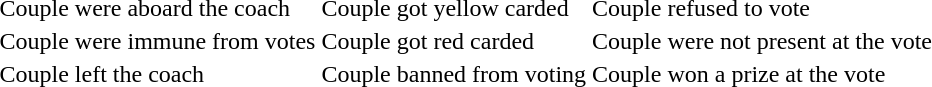<table>
<tr>
<td> Couple were aboard the coach</td>
<td> Couple got yellow carded</td>
<td> Couple refused to vote</td>
</tr>
<tr>
<td> Couple were immune from votes</td>
<td> Couple got red carded</td>
<td> Couple were not present at the vote</td>
</tr>
<tr>
<td> Couple left the coach</td>
<td> Couple banned from voting</td>
<td> Couple won a prize at the vote</td>
</tr>
</table>
